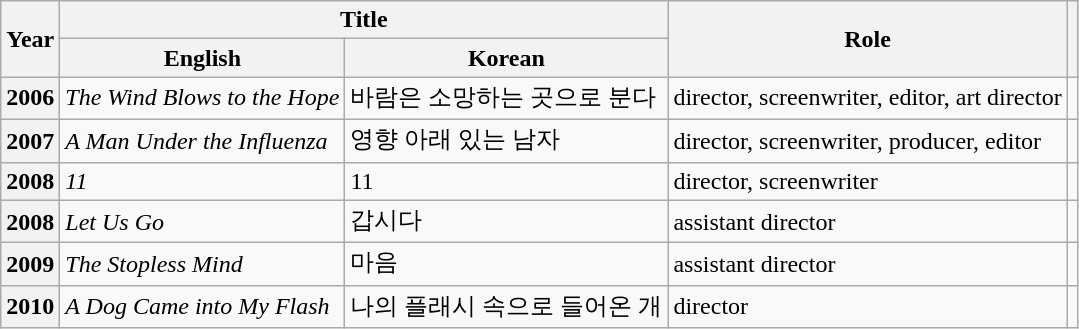<table class="wikitable plainrowheaders">
<tr>
<th rowspan="2" scope="col">Year</th>
<th colspan="2" scope="col">Title</th>
<th rowspan="2" scope="col">Role</th>
<th rowspan="2" scope="col" class="unsortable"></th>
</tr>
<tr>
<th scope="col">English</th>
<th scope="col">Korean</th>
</tr>
<tr>
<th scope="row">2006</th>
<td><em>The Wind Blows to the Hope</em></td>
<td>바람은 소망하는 곳으로 분다</td>
<td>director, screenwriter, editor, art director</td>
<td></td>
</tr>
<tr>
<th scope="row">2007</th>
<td><em>A Man Under the Influenza</em></td>
<td>영향 아래 있는 남자</td>
<td>director, screenwriter, producer, editor</td>
<td></td>
</tr>
<tr>
<th scope="row">2008</th>
<td><em>11</em></td>
<td>11</td>
<td>director, screenwriter</td>
<td></td>
</tr>
<tr>
<th scope="row">2008</th>
<td><em>Let Us Go</em></td>
<td>갑시다</td>
<td>assistant director</td>
<td></td>
</tr>
<tr>
<th scope="row">2009</th>
<td><em>The Stopless Mind</em></td>
<td>마음</td>
<td>assistant director</td>
<td></td>
</tr>
<tr>
<th scope="row">2010</th>
<td><em>A Dog Came into My Flash</em></td>
<td>나의 플래시 속으로 들어온 개</td>
<td>director</td>
<td></td>
</tr>
</table>
